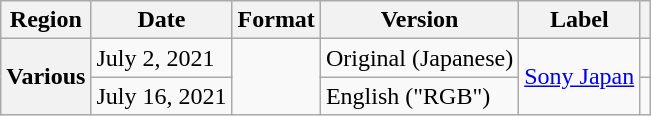<table class="wikitable plainrowheaders">
<tr>
<th scope="col">Region</th>
<th scope="col">Date</th>
<th scope="col">Format</th>
<th scope="col">Version</th>
<th scope="col">Label</th>
<th scope="col"></th>
</tr>
<tr>
<th scope="row" rowspan="2">Various</th>
<td>July 2, 2021</td>
<td rowspan="2"></td>
<td>Original (Japanese)</td>
<td rowspan="2"><a href='#'>Sony Japan</a></td>
<td style="text-align:center"></td>
</tr>
<tr>
<td>July 16, 2021</td>
<td>English ("RGB")</td>
<td style="text-align:center"></td>
</tr>
</table>
